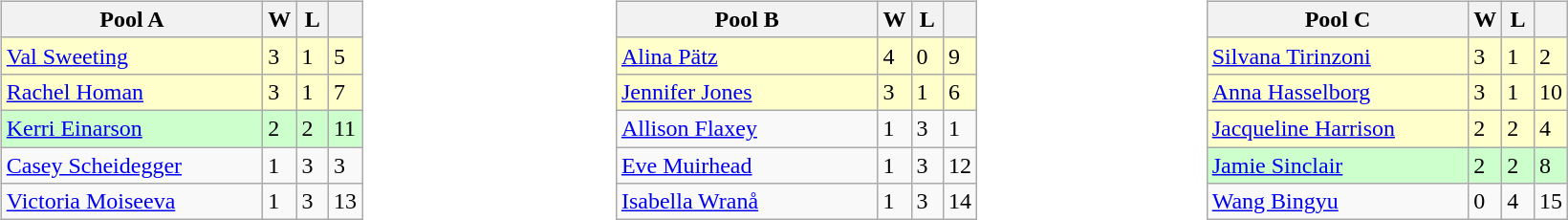<table>
<tr>
<td valign=top width=10%><br><table class=wikitable>
<tr>
<th width=175>Pool A</th>
<th width=15>W</th>
<th width=15>L</th>
<th width=15></th>
</tr>
<tr bgcolor=ffffcc>
<td> <a href='#'>Val Sweeting</a></td>
<td>3</td>
<td>1</td>
<td>5</td>
</tr>
<tr bgcolor=ffffcc>
<td> <a href='#'>Rachel Homan</a></td>
<td>3</td>
<td>1</td>
<td>7</td>
</tr>
<tr bgcolor=ccffcc>
<td> <a href='#'>Kerri Einarson</a></td>
<td>2</td>
<td>2</td>
<td>11</td>
</tr>
<tr>
<td> <a href='#'>Casey Scheidegger</a></td>
<td>1</td>
<td>3</td>
<td>3</td>
</tr>
<tr>
<td> <a href='#'>Victoria Moiseeva</a></td>
<td>1</td>
<td>3</td>
<td>13</td>
</tr>
</table>
</td>
<td valign=top width=10%><br><table class=wikitable>
<tr>
<th width=175>Pool B</th>
<th width=15>W</th>
<th width=15>L</th>
<th width=15></th>
</tr>
<tr bgcolor=ffffcc>
<td> <a href='#'>Alina Pätz</a></td>
<td>4</td>
<td>0</td>
<td>9</td>
</tr>
<tr bgcolor=ffffcc>
<td> <a href='#'>Jennifer Jones</a></td>
<td>3</td>
<td>1</td>
<td>6</td>
</tr>
<tr>
<td> <a href='#'>Allison Flaxey</a></td>
<td>1</td>
<td>3</td>
<td>1</td>
</tr>
<tr>
<td> <a href='#'>Eve Muirhead</a></td>
<td>1</td>
<td>3</td>
<td>12</td>
</tr>
<tr>
<td> <a href='#'>Isabella Wranå</a></td>
<td>1</td>
<td>3</td>
<td>14</td>
</tr>
</table>
</td>
<td valign=top width=10%><br><table class=wikitable>
<tr>
<th width=175>Pool C</th>
<th width=15>W</th>
<th width=15>L</th>
<th width=15></th>
</tr>
<tr bgcolor=ffffcc>
<td> <a href='#'>Silvana Tirinzoni</a></td>
<td>3</td>
<td>1</td>
<td>2</td>
</tr>
<tr bgcolor=ffffcc>
<td> <a href='#'>Anna Hasselborg</a></td>
<td>3</td>
<td>1</td>
<td>10</td>
</tr>
<tr bgcolor=ffffcc>
<td> <a href='#'>Jacqueline Harrison</a></td>
<td>2</td>
<td>2</td>
<td>4</td>
</tr>
<tr bgcolor=ccffcc>
<td> <a href='#'>Jamie Sinclair</a></td>
<td>2</td>
<td>2</td>
<td>8</td>
</tr>
<tr>
<td> <a href='#'>Wang Bingyu</a></td>
<td>0</td>
<td>4</td>
<td>15</td>
</tr>
</table>
</td>
</tr>
</table>
